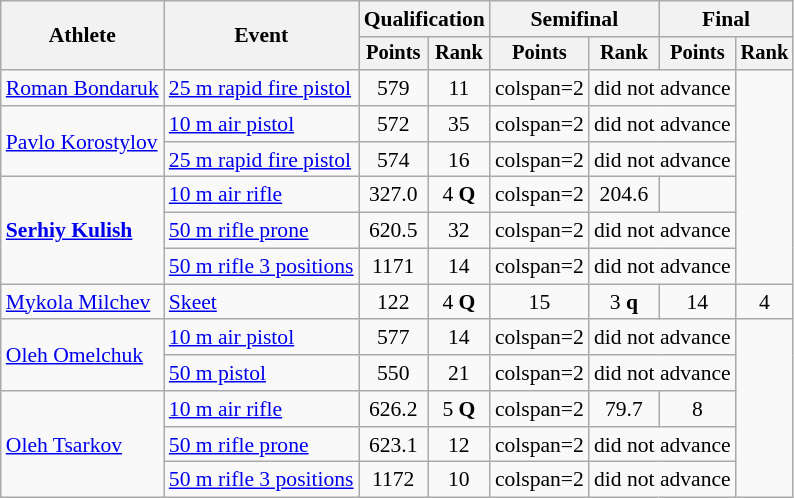<table class="wikitable" style="font-size:90%">
<tr>
<th rowspan="2">Athlete</th>
<th rowspan="2">Event</th>
<th colspan=2>Qualification</th>
<th colspan=2>Semifinal</th>
<th colspan=2>Final</th>
</tr>
<tr style="font-size:95%">
<th>Points</th>
<th>Rank</th>
<th>Points</th>
<th>Rank</th>
<th>Points</th>
<th>Rank</th>
</tr>
<tr align=center>
<td align=left><a href='#'>Roman Bondaruk</a></td>
<td align=left><a href='#'>25 m rapid fire pistol</a></td>
<td>579</td>
<td>11</td>
<td>colspan=2 </td>
<td colspan=2>did not advance</td>
</tr>
<tr align=center>
<td align=left rowspan=2><a href='#'>Pavlo Korostylov</a></td>
<td align=left><a href='#'>10 m air pistol</a></td>
<td>572</td>
<td>35</td>
<td>colspan=2 </td>
<td colspan=2>did not advance</td>
</tr>
<tr align=center>
<td align=left><a href='#'>25 m rapid fire pistol</a></td>
<td>574</td>
<td>16</td>
<td>colspan=2 </td>
<td colspan=2>did not advance</td>
</tr>
<tr align=center>
<td align=left rowspan=3><strong><a href='#'>Serhiy Kulish</a></strong></td>
<td align=left><a href='#'>10 m air rifle</a></td>
<td>327.0</td>
<td>4 <strong>Q</strong></td>
<td>colspan=2 </td>
<td>204.6</td>
<td></td>
</tr>
<tr align=center>
<td align=left><a href='#'>50 m rifle prone</a></td>
<td>620.5</td>
<td>32</td>
<td>colspan=2 </td>
<td colspan=2>did not advance</td>
</tr>
<tr align=center>
<td align=left><a href='#'>50 m rifle 3 positions</a></td>
<td>1171</td>
<td>14</td>
<td>colspan=2 </td>
<td colspan=2>did not advance</td>
</tr>
<tr align=center>
<td align=left><a href='#'>Mykola Milchev</a></td>
<td align=left><a href='#'>Skeet</a></td>
<td>122</td>
<td>4 <strong>Q</strong></td>
<td>15</td>
<td>3 <strong>q</strong></td>
<td>14</td>
<td>4</td>
</tr>
<tr align=center>
<td align=left rowspan=2><a href='#'>Oleh Omelchuk</a></td>
<td align=left><a href='#'>10 m air pistol</a></td>
<td>577</td>
<td>14</td>
<td>colspan=2 </td>
<td colspan=2>did not advance</td>
</tr>
<tr align=center>
<td align=left><a href='#'>50 m pistol</a></td>
<td>550</td>
<td>21</td>
<td>colspan=2 </td>
<td colspan=2>did not advance</td>
</tr>
<tr align=center>
<td align=left rowspan=3><a href='#'>Oleh Tsarkov</a></td>
<td align=left><a href='#'>10 m air rifle</a></td>
<td>626.2</td>
<td>5 <strong>Q</strong></td>
<td>colspan=2 </td>
<td>79.7</td>
<td>8</td>
</tr>
<tr align=center>
<td align=left><a href='#'>50 m rifle prone</a></td>
<td>623.1</td>
<td>12</td>
<td>colspan=2 </td>
<td colspan=2>did not advance</td>
</tr>
<tr align=center>
<td align=left><a href='#'>50 m rifle 3 positions</a></td>
<td>1172</td>
<td>10</td>
<td>colspan=2 </td>
<td colspan=2>did not advance</td>
</tr>
</table>
